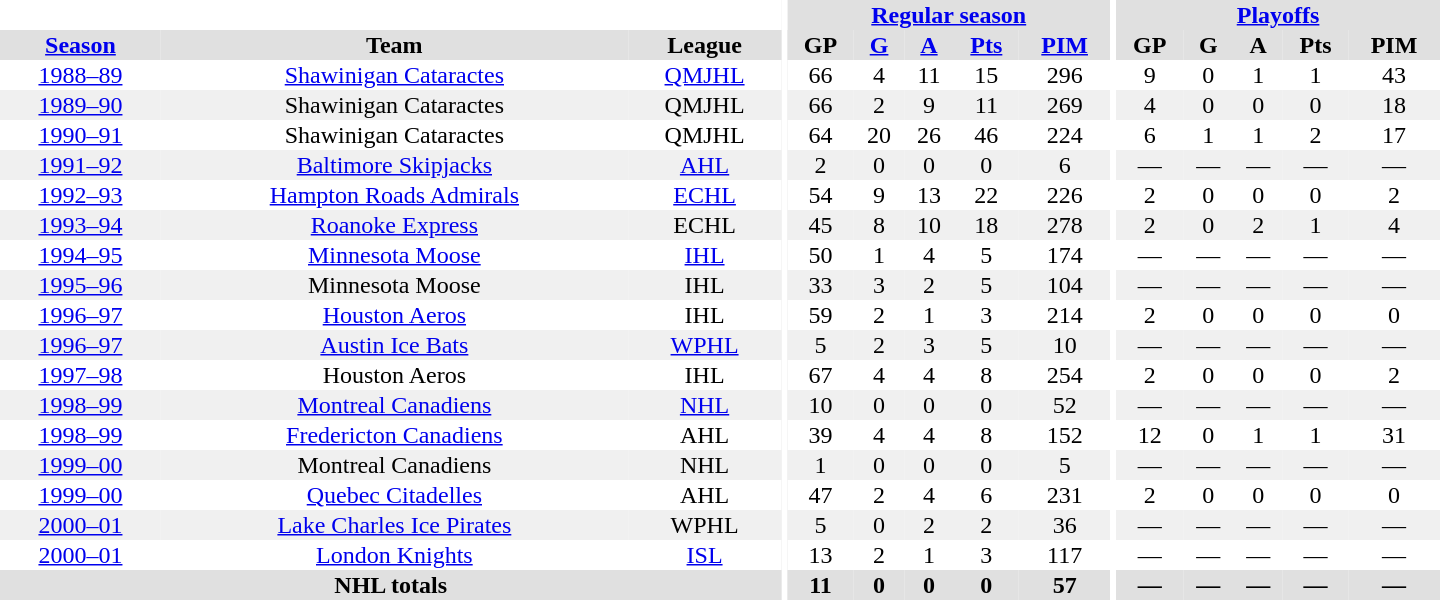<table border="0" cellpadding="1" cellspacing="0" style="text-align:center; width:60em">
<tr bgcolor="#e0e0e0">
<th colspan="3" bgcolor="#ffffff"></th>
<th rowspan="100" bgcolor="#ffffff"></th>
<th colspan="5"><a href='#'>Regular season</a></th>
<th rowspan="100" bgcolor="#ffffff"></th>
<th colspan="5"><a href='#'>Playoffs</a></th>
</tr>
<tr bgcolor="#e0e0e0">
<th><a href='#'>Season</a></th>
<th>Team</th>
<th>League</th>
<th>GP</th>
<th><a href='#'>G</a></th>
<th><a href='#'>A</a></th>
<th><a href='#'>Pts</a></th>
<th><a href='#'>PIM</a></th>
<th>GP</th>
<th>G</th>
<th>A</th>
<th>Pts</th>
<th>PIM</th>
</tr>
<tr>
<td><a href='#'>1988–89</a></td>
<td><a href='#'>Shawinigan Cataractes</a></td>
<td><a href='#'>QMJHL</a></td>
<td>66</td>
<td>4</td>
<td>11</td>
<td>15</td>
<td>296</td>
<td>9</td>
<td>0</td>
<td>1</td>
<td>1</td>
<td>43</td>
</tr>
<tr bgcolor="#f0f0f0">
<td><a href='#'>1989–90</a></td>
<td>Shawinigan Cataractes</td>
<td>QMJHL</td>
<td>66</td>
<td>2</td>
<td>9</td>
<td>11</td>
<td>269</td>
<td>4</td>
<td>0</td>
<td>0</td>
<td>0</td>
<td>18</td>
</tr>
<tr>
<td><a href='#'>1990–91</a></td>
<td>Shawinigan Cataractes</td>
<td>QMJHL</td>
<td>64</td>
<td>20</td>
<td>26</td>
<td>46</td>
<td>224</td>
<td>6</td>
<td>1</td>
<td>1</td>
<td>2</td>
<td>17</td>
</tr>
<tr bgcolor="#f0f0f0">
<td><a href='#'>1991–92</a></td>
<td><a href='#'>Baltimore Skipjacks</a></td>
<td><a href='#'>AHL</a></td>
<td>2</td>
<td>0</td>
<td>0</td>
<td>0</td>
<td>6</td>
<td>—</td>
<td>—</td>
<td>—</td>
<td>—</td>
<td>—</td>
</tr>
<tr>
<td><a href='#'>1992–93</a></td>
<td><a href='#'>Hampton Roads Admirals</a></td>
<td><a href='#'>ECHL</a></td>
<td>54</td>
<td>9</td>
<td>13</td>
<td>22</td>
<td>226</td>
<td>2</td>
<td>0</td>
<td>0</td>
<td>0</td>
<td>2</td>
</tr>
<tr bgcolor="#f0f0f0">
<td><a href='#'>1993–94</a></td>
<td><a href='#'>Roanoke Express</a></td>
<td>ECHL</td>
<td>45</td>
<td>8</td>
<td>10</td>
<td>18</td>
<td>278</td>
<td>2</td>
<td>0</td>
<td>2</td>
<td>1</td>
<td>4</td>
</tr>
<tr>
<td><a href='#'>1994–95</a></td>
<td><a href='#'>Minnesota Moose</a></td>
<td><a href='#'>IHL</a></td>
<td>50</td>
<td>1</td>
<td>4</td>
<td>5</td>
<td>174</td>
<td>—</td>
<td>—</td>
<td>—</td>
<td>—</td>
<td>—</td>
</tr>
<tr bgcolor="#f0f0f0">
<td><a href='#'>1995–96</a></td>
<td>Minnesota Moose</td>
<td>IHL</td>
<td>33</td>
<td>3</td>
<td>2</td>
<td>5</td>
<td>104</td>
<td>—</td>
<td>—</td>
<td>—</td>
<td>—</td>
<td>—</td>
</tr>
<tr>
<td><a href='#'>1996–97</a></td>
<td><a href='#'>Houston Aeros</a></td>
<td>IHL</td>
<td>59</td>
<td>2</td>
<td>1</td>
<td>3</td>
<td>214</td>
<td>2</td>
<td>0</td>
<td>0</td>
<td>0</td>
<td>0</td>
</tr>
<tr bgcolor="#f0f0f0">
<td><a href='#'>1996–97</a></td>
<td><a href='#'>Austin Ice Bats</a></td>
<td><a href='#'>WPHL</a></td>
<td>5</td>
<td>2</td>
<td>3</td>
<td>5</td>
<td>10</td>
<td>—</td>
<td>—</td>
<td>—</td>
<td>—</td>
<td>—</td>
</tr>
<tr>
<td><a href='#'>1997–98</a></td>
<td>Houston Aeros</td>
<td>IHL</td>
<td>67</td>
<td>4</td>
<td>4</td>
<td>8</td>
<td>254</td>
<td>2</td>
<td>0</td>
<td>0</td>
<td>0</td>
<td>2</td>
</tr>
<tr bgcolor="#f0f0f0">
<td><a href='#'>1998–99</a></td>
<td><a href='#'>Montreal Canadiens</a></td>
<td><a href='#'>NHL</a></td>
<td>10</td>
<td>0</td>
<td>0</td>
<td>0</td>
<td>52</td>
<td>—</td>
<td>—</td>
<td>—</td>
<td>—</td>
<td>—</td>
</tr>
<tr>
<td><a href='#'>1998–99</a></td>
<td><a href='#'>Fredericton Canadiens</a></td>
<td>AHL</td>
<td>39</td>
<td>4</td>
<td>4</td>
<td>8</td>
<td>152</td>
<td>12</td>
<td>0</td>
<td>1</td>
<td>1</td>
<td>31</td>
</tr>
<tr bgcolor="#f0f0f0">
<td><a href='#'>1999–00</a></td>
<td>Montreal Canadiens</td>
<td>NHL</td>
<td>1</td>
<td>0</td>
<td>0</td>
<td>0</td>
<td>5</td>
<td>—</td>
<td>—</td>
<td>—</td>
<td>—</td>
<td>—</td>
</tr>
<tr>
<td><a href='#'>1999–00</a></td>
<td><a href='#'>Quebec Citadelles</a></td>
<td>AHL</td>
<td>47</td>
<td>2</td>
<td>4</td>
<td>6</td>
<td>231</td>
<td>2</td>
<td>0</td>
<td>0</td>
<td>0</td>
<td>0</td>
</tr>
<tr bgcolor="#f0f0f0">
<td><a href='#'>2000–01</a></td>
<td><a href='#'>Lake Charles Ice Pirates</a></td>
<td>WPHL</td>
<td>5</td>
<td>0</td>
<td>2</td>
<td>2</td>
<td>36</td>
<td>—</td>
<td>—</td>
<td>—</td>
<td>—</td>
<td>—</td>
</tr>
<tr>
<td><a href='#'>2000–01</a></td>
<td><a href='#'>London Knights</a></td>
<td><a href='#'>ISL</a></td>
<td>13</td>
<td>2</td>
<td>1</td>
<td>3</td>
<td>117</td>
<td>—</td>
<td>—</td>
<td>—</td>
<td>—</td>
<td>—</td>
</tr>
<tr bgcolor="#e0e0e0">
<th colspan="3">NHL totals</th>
<th>11</th>
<th>0</th>
<th>0</th>
<th>0</th>
<th>57</th>
<th>—</th>
<th>—</th>
<th>—</th>
<th>—</th>
<th>—</th>
</tr>
</table>
